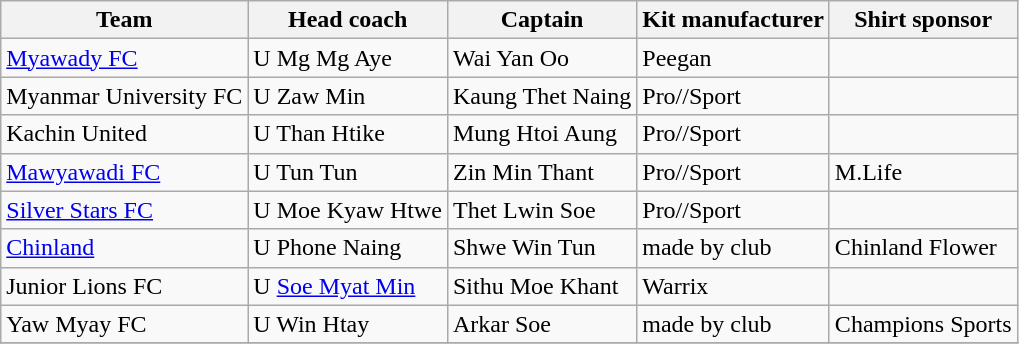<table class="wikitable sortable" style="text-align: left;">
<tr>
<th>Team</th>
<th>Head coach</th>
<th>Captain</th>
<th>Kit manufacturer</th>
<th>Shirt sponsor</th>
</tr>
<tr>
<td><a href='#'>Myawady FC</a></td>
<td>  U Mg Mg Aye</td>
<td> Wai Yan Oo</td>
<td>Peegan</td>
<td></td>
</tr>
<tr>
<td>Myanmar University FC</td>
<td> U Zaw Min</td>
<td> Kaung Thet Naing</td>
<td> Pro//Sport</td>
<td></td>
</tr>
<tr>
<td>Kachin United</td>
<td>  U Than Htike</td>
<td> Mung Htoi Aung</td>
<td> Pro//Sport</td>
<td></td>
</tr>
<tr>
<td><a href='#'>Mawyawadi FC</a></td>
<td>  U Tun Tun</td>
<td>  Zin Min Thant</td>
<td> Pro//Sport</td>
<td>  M.Life</td>
</tr>
<tr>
<td><a href='#'>Silver Stars FC</a></td>
<td>  U Moe Kyaw Htwe</td>
<td> Thet Lwin Soe</td>
<td> Pro//Sport</td>
<td></td>
</tr>
<tr>
<td><a href='#'>Chinland</a></td>
<td>  U Phone Naing</td>
<td> Shwe Win Tun</td>
<td>made by club</td>
<td>  Chinland Flower</td>
</tr>
<tr>
<td>Junior Lions FC</td>
<td>  U <a href='#'>Soe Myat Min</a></td>
<td> Sithu Moe Khant</td>
<td> Warrix</td>
<td></td>
</tr>
<tr>
<td>Yaw Myay FC</td>
<td> U Win Htay</td>
<td> Arkar Soe</td>
<td>made by club</td>
<td> Champions Sports</td>
</tr>
<tr>
</tr>
</table>
